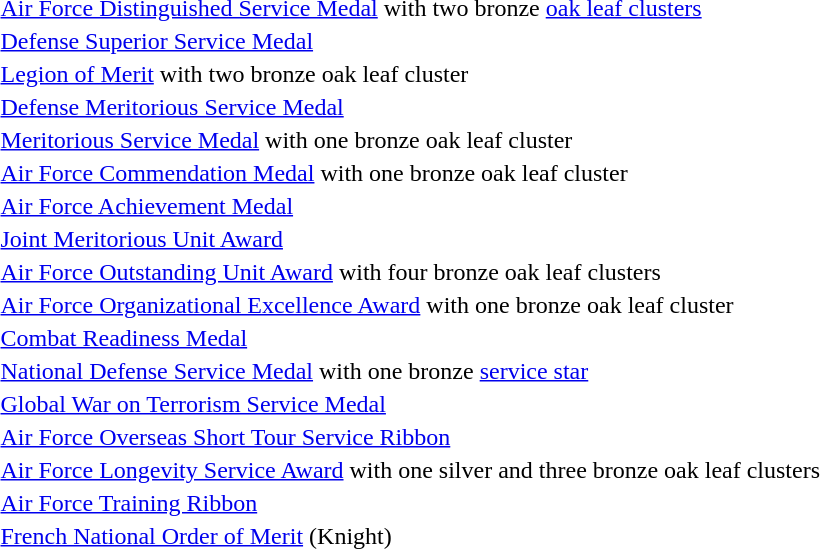<table>
<tr>
<td></td>
<td><a href='#'>Air Force Distinguished Service Medal</a> with two bronze <a href='#'>oak leaf clusters</a></td>
</tr>
<tr>
<td></td>
<td><a href='#'>Defense Superior Service Medal</a></td>
</tr>
<tr>
<td></td>
<td><a href='#'>Legion of Merit</a> with two bronze oak leaf cluster</td>
</tr>
<tr>
<td></td>
<td><a href='#'>Defense Meritorious Service Medal</a></td>
</tr>
<tr>
<td></td>
<td><a href='#'>Meritorious Service Medal</a> with one bronze oak leaf cluster</td>
</tr>
<tr>
<td></td>
<td><a href='#'>Air Force Commendation Medal</a> with one bronze oak leaf cluster</td>
</tr>
<tr>
<td></td>
<td><a href='#'>Air Force Achievement Medal</a></td>
</tr>
<tr>
<td></td>
<td><a href='#'>Joint Meritorious Unit Award</a></td>
</tr>
<tr>
<td></td>
<td><a href='#'>Air Force Outstanding Unit Award</a> with four bronze oak leaf clusters</td>
</tr>
<tr>
<td></td>
<td><a href='#'>Air Force Organizational Excellence Award</a> with one bronze oak leaf cluster</td>
</tr>
<tr>
<td></td>
<td><a href='#'>Combat Readiness Medal</a></td>
</tr>
<tr>
<td></td>
<td><a href='#'>National Defense Service Medal</a> with one bronze <a href='#'>service star</a></td>
</tr>
<tr>
<td></td>
<td><a href='#'>Global War on Terrorism Service Medal</a></td>
</tr>
<tr>
<td></td>
<td><a href='#'>Air Force Overseas Short Tour Service Ribbon</a></td>
</tr>
<tr>
<td></td>
<td><a href='#'>Air Force Longevity Service Award</a> with one silver and three bronze oak leaf clusters</td>
</tr>
<tr>
<td></td>
<td><a href='#'>Air Force Training Ribbon</a></td>
</tr>
<tr>
<td></td>
<td><a href='#'>French National Order of Merit</a> (Knight)</td>
</tr>
</table>
